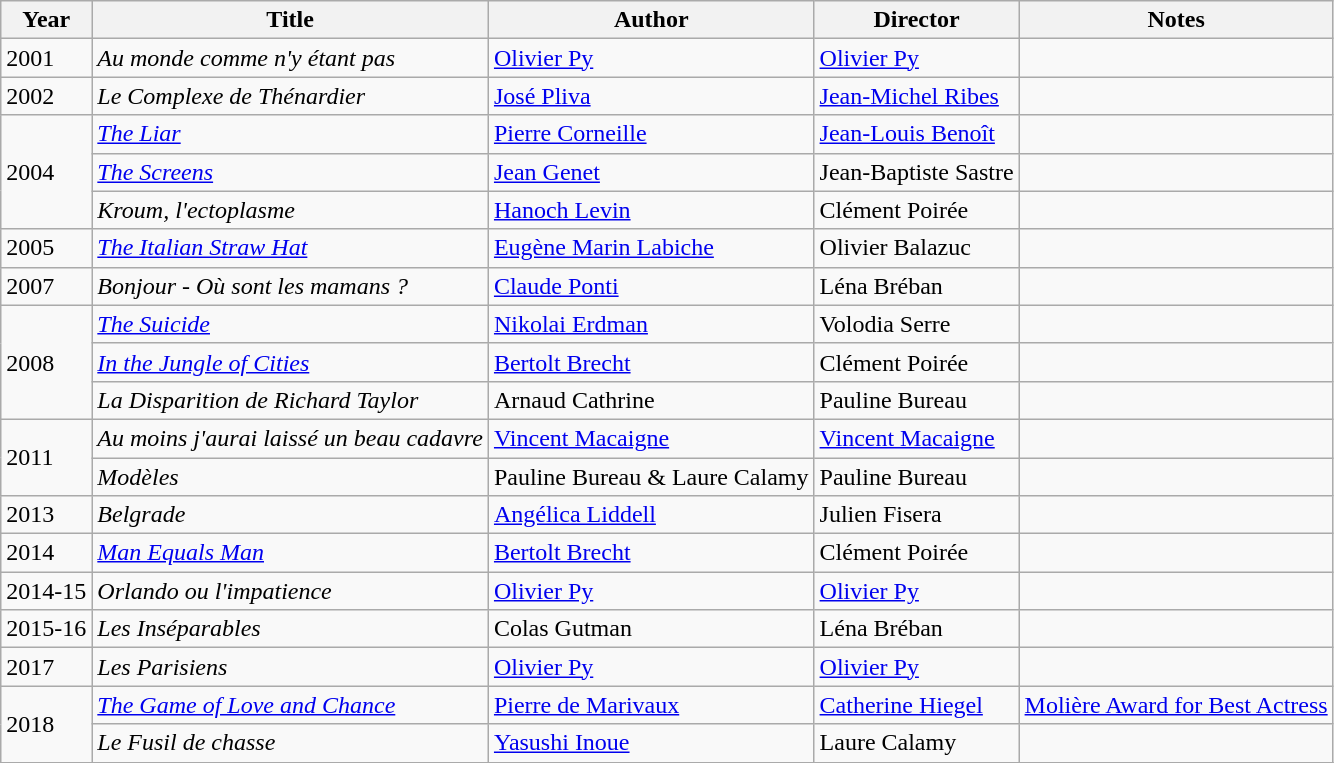<table class="wikitable">
<tr>
<th>Year</th>
<th>Title</th>
<th>Author</th>
<th>Director</th>
<th>Notes</th>
</tr>
<tr>
<td>2001</td>
<td><em>Au monde comme n'y étant pas</em></td>
<td><a href='#'>Olivier Py</a></td>
<td><a href='#'>Olivier Py</a></td>
<td></td>
</tr>
<tr>
<td>2002</td>
<td><em>Le Complexe de Thénardier</em></td>
<td><a href='#'>José Pliva</a></td>
<td><a href='#'>Jean-Michel Ribes</a></td>
<td></td>
</tr>
<tr>
<td rowspan=3>2004</td>
<td><em><a href='#'>The Liar</a></em></td>
<td><a href='#'>Pierre Corneille</a></td>
<td><a href='#'>Jean-Louis Benoît</a></td>
<td></td>
</tr>
<tr>
<td><em><a href='#'>The Screens</a></em></td>
<td><a href='#'>Jean Genet</a></td>
<td>Jean-Baptiste Sastre</td>
<td></td>
</tr>
<tr>
<td><em>Kroum, l'ectoplasme</em></td>
<td><a href='#'>Hanoch Levin</a></td>
<td>Clément Poirée</td>
<td></td>
</tr>
<tr>
<td>2005</td>
<td><em><a href='#'>The Italian Straw Hat</a></em></td>
<td><a href='#'>Eugène Marin Labiche</a></td>
<td>Olivier Balazuc</td>
<td></td>
</tr>
<tr>
<td>2007</td>
<td><em>Bonjour - Où sont les mamans ?</em></td>
<td><a href='#'>Claude Ponti</a></td>
<td>Léna Bréban</td>
<td></td>
</tr>
<tr>
<td rowspan=3>2008</td>
<td><em><a href='#'>The Suicide</a></em></td>
<td><a href='#'>Nikolai Erdman</a></td>
<td>Volodia Serre</td>
<td></td>
</tr>
<tr>
<td><em><a href='#'>In the Jungle of Cities</a></em></td>
<td><a href='#'>Bertolt Brecht</a></td>
<td>Clément Poirée</td>
<td></td>
</tr>
<tr>
<td><em>La Disparition de Richard Taylor</em></td>
<td>Arnaud Cathrine</td>
<td>Pauline Bureau</td>
<td></td>
</tr>
<tr>
<td rowspan=2>2011</td>
<td><em>Au moins j'aurai laissé un beau cadavre</em></td>
<td><a href='#'>Vincent Macaigne</a></td>
<td><a href='#'>Vincent Macaigne</a></td>
<td></td>
</tr>
<tr>
<td><em>Modèles</em></td>
<td>Pauline Bureau & Laure Calamy</td>
<td>Pauline Bureau</td>
<td></td>
</tr>
<tr>
<td>2013</td>
<td><em>Belgrade</em></td>
<td><a href='#'>Angélica Liddell</a></td>
<td>Julien Fisera</td>
<td></td>
</tr>
<tr>
<td>2014</td>
<td><em><a href='#'>Man Equals Man</a></em></td>
<td><a href='#'>Bertolt Brecht</a></td>
<td>Clément Poirée</td>
<td></td>
</tr>
<tr>
<td>2014-15</td>
<td><em>Orlando ou l'impatience</em></td>
<td><a href='#'>Olivier Py</a></td>
<td><a href='#'>Olivier Py</a></td>
<td></td>
</tr>
<tr>
<td>2015-16</td>
<td><em>Les Inséparables</em></td>
<td>Colas Gutman</td>
<td>Léna Bréban</td>
<td></td>
</tr>
<tr>
<td>2017</td>
<td><em>Les Parisiens</em></td>
<td><a href='#'>Olivier Py</a></td>
<td><a href='#'>Olivier Py</a></td>
<td></td>
</tr>
<tr>
<td rowspan=2>2018</td>
<td><em><a href='#'>The Game of Love and Chance</a></em></td>
<td><a href='#'>Pierre de Marivaux</a></td>
<td><a href='#'>Catherine Hiegel</a></td>
<td><a href='#'>Molière Award for Best Actress</a></td>
</tr>
<tr>
<td><em>Le Fusil de chasse</em></td>
<td><a href='#'>Yasushi Inoue</a></td>
<td>Laure Calamy</td>
<td></td>
</tr>
<tr>
</tr>
</table>
